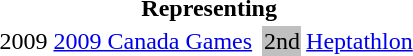<table>
<tr>
<th colspan="6">Representing </th>
</tr>
<tr>
<td>2009</td>
<td><a href='#'>2009 Canada Games</a></td>
<td></td>
<td bgcolor="silver">2nd</td>
<td><a href='#'>Heptathlon</a></td>
<td></td>
</tr>
</table>
